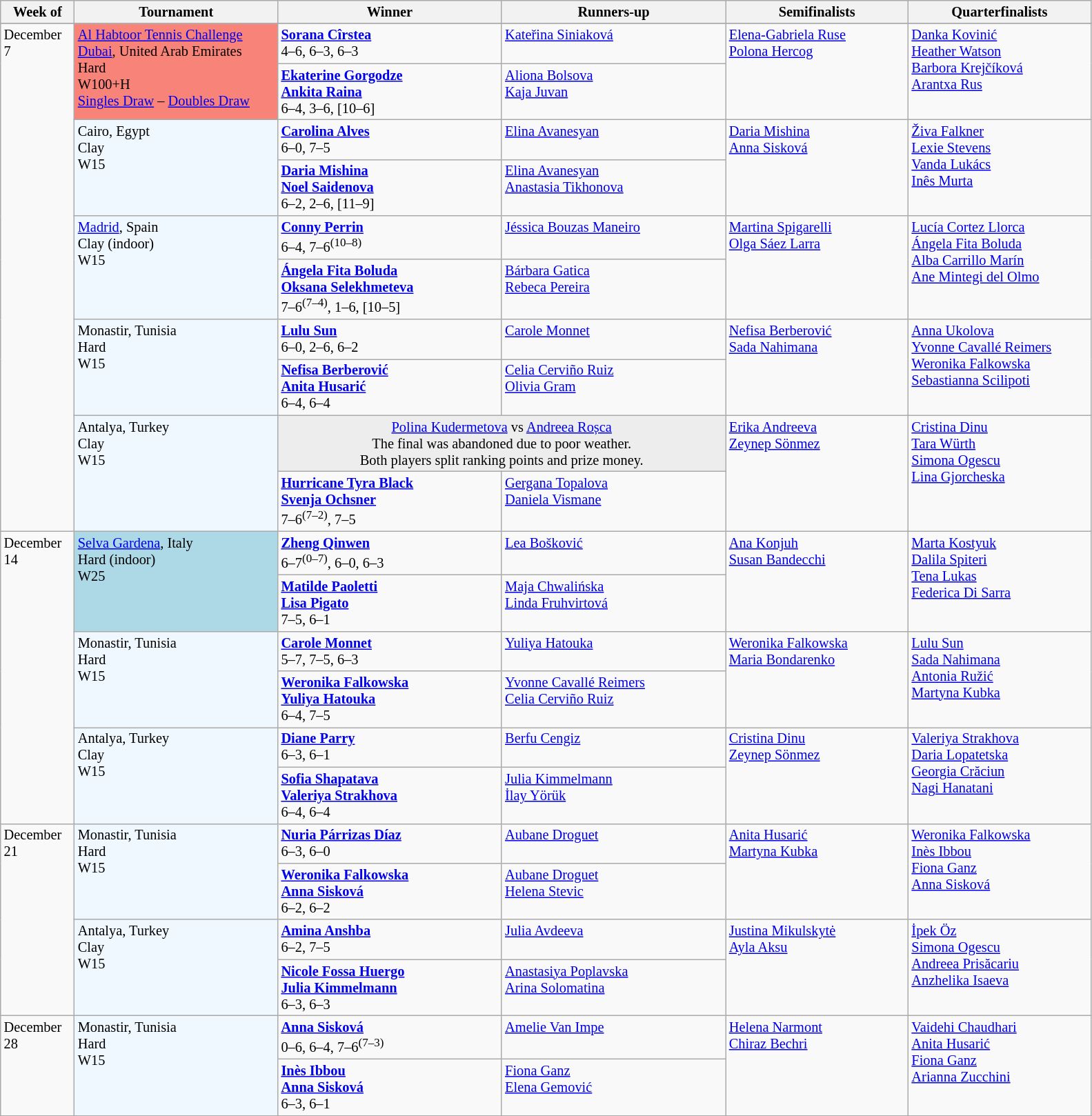<table class="wikitable" style="font-size:85%;">
<tr>
<th width="65">Week of</th>
<th style="width:190px;">Tournament</th>
<th style="width:210px;">Winner</th>
<th style="width:210px;">Runners-up</th>
<th style="width:170px;">Semifinalists</th>
<th style="width:170px;">Quarterfinalists</th>
</tr>
<tr style="vertical-align:top">
</tr>
<tr style="vertical-align:top">
<td rowspan=11>December 7</td>
</tr>
<tr style="vertical-align:top">
<td rowspan="2" style="background:#f88379;"><a href='#'>Al Habtoor Tennis Challenge</a> <br> <a href='#'>Dubai</a>, United Arab Emirates <br> Hard <br> W100+H <br> <a href='#'>Singles Draw</a> – <a href='#'>Doubles Draw</a></td>
<td><strong> <a href='#'>Sorana Cîrstea</a></strong> <br> 4–6, 6–3, 6–3</td>
<td> <a href='#'>Kateřina Siniaková</a></td>
<td rowspan=2> <a href='#'>Elena-Gabriela Ruse</a> <br>  <a href='#'>Polona Hercog</a></td>
<td rowspan=2> <a href='#'>Danka Kovinić</a> <br>  <a href='#'>Heather Watson</a> <br>  <a href='#'>Barbora Krejčíková</a> <br>  <a href='#'>Arantxa Rus</a></td>
</tr>
<tr style="vertical-align:top">
<td> <strong><a href='#'>Ekaterine Gorgodze</a></strong> <br>  <strong><a href='#'>Ankita Raina</a></strong> <br> 6–4, 3–6, [10–6]</td>
<td> <a href='#'>Aliona Bolsova</a> <br>  <a href='#'>Kaja Juvan</a></td>
</tr>
<tr style="vertical-align:top">
<td rowspan="2" style="background:#f0f8ff;">Cairo, Egypt <br> Clay <br> W15 <br> </td>
<td><strong> <a href='#'>Carolina Alves</a></strong> <br> 6–0, 7–5</td>
<td> <a href='#'>Elina Avanesyan</a></td>
<td rowspan=2> <a href='#'>Daria Mishina</a> <br>  <a href='#'>Anna Sisková</a></td>
<td rowspan=2> <a href='#'>Živa Falkner</a> <br>  <a href='#'>Lexie Stevens</a> <br>  <a href='#'>Vanda Lukács</a> <br>  <a href='#'>Inês Murta</a></td>
</tr>
<tr style="vertical-align:top">
<td><strong> <a href='#'>Daria Mishina</a> <br>  <a href='#'>Noel Saidenova</a></strong> <br> 6–2, 2–6, [11–9]</td>
<td> <a href='#'>Elina Avanesyan</a> <br>  <a href='#'>Anastasia Tikhonova</a></td>
</tr>
<tr style="vertical-align:top">
<td rowspan="2" style="background:#f0f8ff;"><a href='#'>Madrid</a>, Spain <br> Clay (indoor) <br> W15 <br> </td>
<td><strong> <a href='#'>Conny Perrin</a></strong> <br> 6–4, 7–6<sup>(10–8)</sup></td>
<td> <a href='#'>Jéssica Bouzas Maneiro</a></td>
<td rowspan=2> <a href='#'>Martina Spigarelli</a> <br>  <a href='#'>Olga Sáez Larra</a></td>
<td rowspan=2> <a href='#'>Lucía Cortez Llorca</a> <br>  <a href='#'>Ángela Fita Boluda</a> <br>  <a href='#'>Alba Carrillo Marín</a> <br>  <a href='#'>Ane Mintegi del Olmo</a></td>
</tr>
<tr style="vertical-align:top">
<td> <strong><a href='#'>Ángela Fita Boluda</a></strong> <br>  <strong><a href='#'>Oksana Selekhmeteva</a></strong> <br> 7–6<sup>(7–4)</sup>, 1–6, [10–5]</td>
<td> <a href='#'>Bárbara Gatica</a> <br>  <a href='#'>Rebeca Pereira</a></td>
</tr>
<tr style="vertical-align:top">
<td rowspan="2" style="background:#f0f8ff;">Monastir, Tunisia <br> Hard <br> W15 <br> </td>
<td><strong> <a href='#'>Lulu Sun</a></strong> <br> 6–0, 2–6, 6–2</td>
<td> <a href='#'>Carole Monnet</a></td>
<td rowspan=2> <a href='#'>Nefisa Berberović</a> <br>  <a href='#'>Sada Nahimana</a></td>
<td rowspan=2> <a href='#'>Anna Ukolova</a> <br>  <a href='#'>Yvonne Cavallé Reimers</a> <br>  <a href='#'>Weronika Falkowska</a> <br>  <a href='#'>Sebastianna Scilipoti</a></td>
</tr>
<tr style="vertical-align:top">
<td><strong> <a href='#'>Nefisa Berberović</a> <br>  <a href='#'>Anita Husarić</a></strong> <br> 6–4, 6–4</td>
<td> <a href='#'>Celia Cerviño Ruiz</a> <br>  <a href='#'>Olivia Gram</a></td>
</tr>
<tr style="vertical-align:top">
<td rowspan="2" style="background:#f0f8ff;">Antalya, Turkey <br> Clay <br> W15 <br> </td>
<td colspan=2 rowspan=1 style="text-align:center; background:#ededed;"> <a href='#'>Polina Kudermetova</a> vs  <a href='#'>Andreea Roșca</a> <br> The final was abandoned due to poor weather. <br> Both players split ranking points and prize money.</td>
<td rowspan=2> <a href='#'>Erika Andreeva</a> <br>  <a href='#'>Zeynep Sönmez</a></td>
<td rowspan=2> <a href='#'>Cristina Dinu</a> <br>  <a href='#'>Tara Würth</a> <br>  <a href='#'>Simona Ogescu</a> <br>  <a href='#'>Lina Gjorcheska</a></td>
</tr>
<tr style="vertical-align:top">
<td> <strong><a href='#'>Hurricane Tyra Black</a></strong> <br>  <strong><a href='#'>Svenja Ochsner</a></strong> <br> 7–6<sup>(7–2)</sup>, 7–5</td>
<td> <a href='#'>Gergana Topalova</a> <br>  <a href='#'>Daniela Vismane</a></td>
</tr>
<tr style="vertical-align:top">
<td rowspan=6>December 14</td>
<td rowspan="2" style="background:lightblue;"><a href='#'>Selva Gardena</a>, Italy <br> Hard (indoor) <br> W25 <br> </td>
<td><strong> <a href='#'>Zheng Qinwen</a></strong> <br> 6–7<sup>(0–7)</sup>, 6–0, 6–3</td>
<td> <a href='#'>Lea Bošković</a></td>
<td rowspan=2> <a href='#'>Ana Konjuh</a> <br>  <a href='#'>Susan Bandecchi</a></td>
<td rowspan=2> <a href='#'>Marta Kostyuk</a> <br>  <a href='#'>Dalila Spiteri</a> <br> <a href='#'>Tena Lukas</a> <br>  <a href='#'>Federica Di Sarra</a></td>
</tr>
<tr style="vertical-align:top">
<td><strong> <a href='#'>Matilde Paoletti</a> <br>  <a href='#'>Lisa Pigato</a></strong> <br> 7–5, 6–1</td>
<td> <a href='#'>Maja Chwalińska</a> <br>  <a href='#'>Linda Fruhvirtová</a></td>
</tr>
<tr style="vertical-align:top">
<td rowspan="2" style="background:#f0f8ff;">Monastir, Tunisia <br> Hard <br> W15 <br> </td>
<td><strong> <a href='#'>Carole Monnet</a></strong> <br> 5–7, 7–5, 6–3</td>
<td> <a href='#'>Yuliya Hatouka</a></td>
<td rowspan=2> <a href='#'>Weronika Falkowska</a> <br>  <a href='#'>Maria Bondarenko</a></td>
<td rowspan=2> <a href='#'>Lulu Sun</a> <br>  <a href='#'>Sada Nahimana</a> <br>  <a href='#'>Antonia Ružić</a> <br>  <a href='#'>Martyna Kubka</a></td>
</tr>
<tr style="vertical-align:top">
<td><strong> <a href='#'>Weronika Falkowska</a> <br>  <a href='#'>Yuliya Hatouka</a></strong> <br> 6–4, 7–5</td>
<td> <a href='#'>Yvonne Cavallé Reimers</a> <br>  <a href='#'>Celia Cerviño Ruiz</a></td>
</tr>
<tr style="vertical-align:top">
<td rowspan="2" style="background:#f0f8ff;">Antalya, Turkey <br> Clay <br> W15 <br> </td>
<td><strong> <a href='#'>Diane Parry</a></strong> <br> 6–3, 6–1</td>
<td> <a href='#'>Berfu Cengiz</a></td>
<td rowspan=2> <a href='#'>Cristina Dinu</a> <br>  <a href='#'>Zeynep Sönmez</a></td>
<td rowspan=2> <a href='#'>Valeriya Strakhova</a> <br>  <a href='#'>Daria Lopatetska</a> <br>  <a href='#'>Georgia Crăciun</a> <br>  <a href='#'>Nagi Hanatani</a></td>
</tr>
<tr style="vertical-align:top">
<td><strong> <a href='#'>Sofia Shapatava</a> <br>  <a href='#'>Valeriya Strakhova</a></strong> <br> 6–4, 6–4</td>
<td> <a href='#'>Julia Kimmelmann</a> <br>  <a href='#'>İlay Yörük</a></td>
</tr>
<tr style="vertical-align:top">
<td rowspan=4>December 21</td>
<td rowspan="2" style="background:#f0f8ff;">Monastir, Tunisia <br> Hard <br> W15 <br> </td>
<td><strong> <a href='#'>Nuria Párrizas Díaz</a></strong> <br> 6–3, 6–0</td>
<td> <a href='#'>Aubane Droguet</a></td>
<td rowspan=2> <a href='#'>Anita Husarić</a> <br>  <a href='#'>Martyna Kubka</a></td>
<td rowspan=2> <a href='#'>Weronika Falkowska</a> <br>  <a href='#'>Inès Ibbou</a> <br>  <a href='#'>Fiona Ganz</a> <br>  <a href='#'>Anna Sisková</a></td>
</tr>
<tr style="vertical-align:top">
<td><strong> <a href='#'>Weronika Falkowska</a> <br>  <a href='#'>Anna Sisková</a></strong> <br> 6–2, 6–2</td>
<td> <a href='#'>Aubane Droguet</a> <br>  <a href='#'>Helena Stevic</a></td>
</tr>
<tr style="vertical-align:top">
<td rowspan="2" style="background:#f0f8ff;">Antalya, Turkey <br> Clay <br> W15 <br> </td>
<td><strong> <a href='#'>Amina Anshba</a></strong> <br> 6–2, 7–5</td>
<td> <a href='#'>Julia Avdeeva</a></td>
<td rowspan=2> <a href='#'>Justina Mikulskytė</a> <br>  <a href='#'>Ayla Aksu</a></td>
<td rowspan=2> <a href='#'>İpek Öz</a> <br>  <a href='#'>Simona Ogescu</a> <br>  <a href='#'>Andreea Prisăcariu</a> <br>  <a href='#'>Anzhelika Isaeva</a></td>
</tr>
<tr style="vertical-align:top">
<td><strong> <a href='#'>Nicole Fossa Huergo</a> <br>  <a href='#'>Julia Kimmelmann</a></strong> <br> 6–3, 6–3</td>
<td> <a href='#'>Anastasiya Poplavska</a> <br>  <a href='#'>Arina Solomatina</a></td>
</tr>
<tr style="vertical-align:top">
<td rowspan=2>December 28</td>
<td rowspan="2" style="background:#f0f8ff;">Monastir, Tunisia <br> Hard <br> W15 <br> </td>
<td><strong> <a href='#'>Anna Sisková</a></strong> <br> 0–6, 6–4, 7–6<sup>(7–3)</sup></td>
<td> <a href='#'>Amelie Van Impe</a></td>
<td rowspan=2> <a href='#'>Helena Narmont</a> <br>  <a href='#'>Chiraz Bechri</a></td>
<td rowspan=2> <a href='#'>Vaidehi Chaudhari</a> <br>  <a href='#'>Anita Husarić</a> <br>  <a href='#'>Fiona Ganz</a> <br>  <a href='#'>Arianna Zucchini</a></td>
</tr>
<tr style="vertical-align:top">
<td><strong> <a href='#'>Inès Ibbou</a> <br>  <a href='#'>Anna Sisková</a></strong> <br> 6–3, 6–1</td>
<td> <a href='#'>Fiona Ganz</a> <br>  <a href='#'>Elena Gemović</a></td>
</tr>
<tr style="vertical-align:top">
</tr>
</table>
